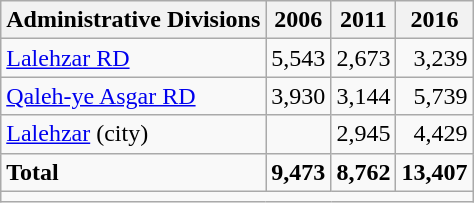<table class="wikitable">
<tr>
<th>Administrative Divisions</th>
<th>2006</th>
<th>2011</th>
<th>2016</th>
</tr>
<tr>
<td><a href='#'>Lalehzar RD</a></td>
<td style="text-align: right;">5,543</td>
<td style="text-align: right;">2,673</td>
<td style="text-align: right;">3,239</td>
</tr>
<tr>
<td><a href='#'>Qaleh-ye Asgar RD</a></td>
<td style="text-align: right;">3,930</td>
<td style="text-align: right;">3,144</td>
<td style="text-align: right;">5,739</td>
</tr>
<tr>
<td><a href='#'>Lalehzar</a> (city)</td>
<td style="text-align: right;"></td>
<td style="text-align: right;">2,945</td>
<td style="text-align: right;">4,429</td>
</tr>
<tr>
<td><strong>Total</strong></td>
<td style="text-align: right;"><strong>9,473</strong></td>
<td style="text-align: right;"><strong>8,762</strong></td>
<td style="text-align: right;"><strong>13,407</strong></td>
</tr>
<tr>
<td colspan=4></td>
</tr>
</table>
